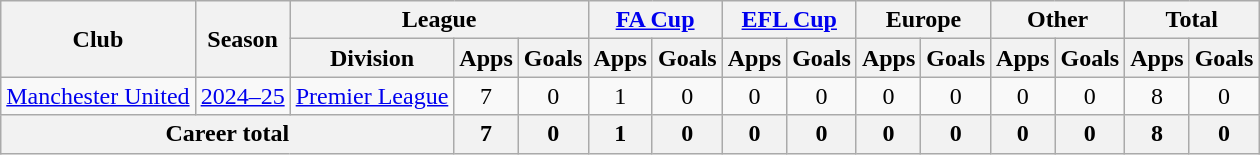<table class="wikitable" style="text-align:center">
<tr>
<th rowspan="2">Club</th>
<th rowspan="2">Season</th>
<th colspan="3">League</th>
<th colspan="2"><a href='#'>FA Cup</a></th>
<th colspan="2"><a href='#'>EFL Cup</a></th>
<th colspan="2">Europe</th>
<th colspan="2">Other</th>
<th colspan="2">Total</th>
</tr>
<tr>
<th>Division</th>
<th>Apps</th>
<th>Goals</th>
<th>Apps</th>
<th>Goals</th>
<th>Apps</th>
<th>Goals</th>
<th>Apps</th>
<th>Goals</th>
<th>Apps</th>
<th>Goals</th>
<th>Apps</th>
<th>Goals</th>
</tr>
<tr>
<td><a href='#'>Manchester United</a></td>
<td><a href='#'>2024–25</a></td>
<td><a href='#'>Premier League</a></td>
<td>7</td>
<td>0</td>
<td>1</td>
<td>0</td>
<td>0</td>
<td>0</td>
<td>0</td>
<td>0</td>
<td>0</td>
<td>0</td>
<td>8</td>
<td>0</td>
</tr>
<tr>
<th colspan="3">Career total</th>
<th>7</th>
<th>0</th>
<th>1</th>
<th>0</th>
<th>0</th>
<th>0</th>
<th>0</th>
<th>0</th>
<th>0</th>
<th>0</th>
<th>8</th>
<th>0</th>
</tr>
</table>
